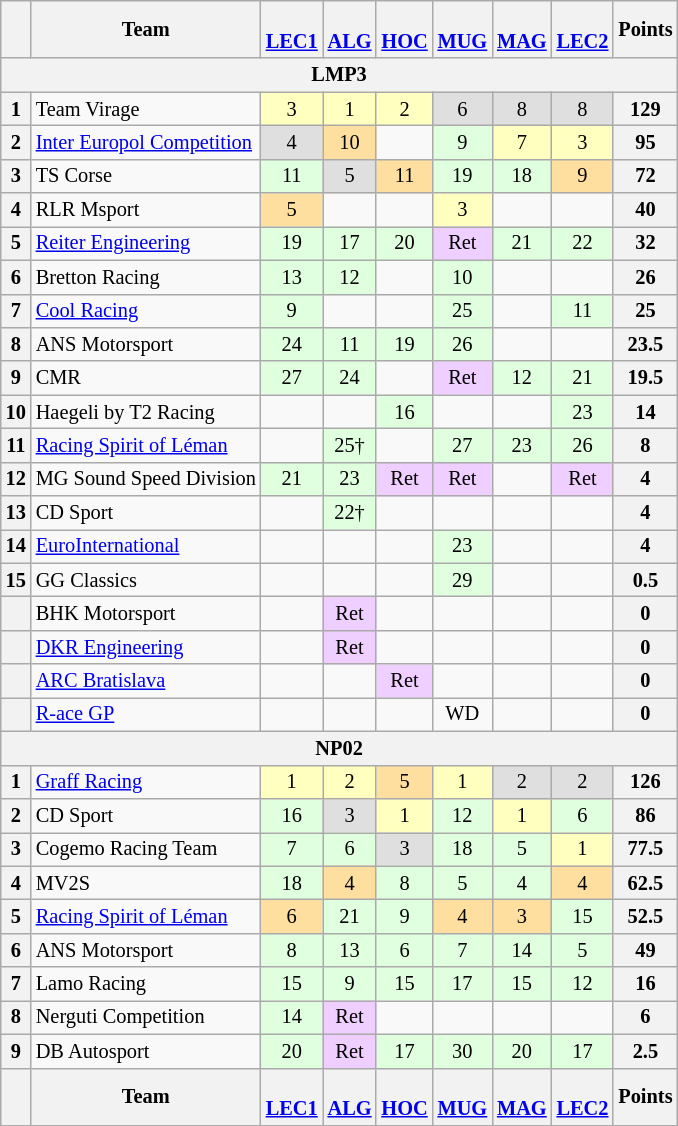<table class="wikitable" style="font-size: 85%; text-align:center;">
<tr>
<th></th>
<th>Team</th>
<th><br><a href='#'>LEC1</a></th>
<th><br><a href='#'>ALG</a></th>
<th><br><a href='#'>HOC</a></th>
<th><br><a href='#'>MUG</a></th>
<th><br><a href='#'>MAG</a></th>
<th><br><a href='#'>LEC2</a></th>
<th>Points</th>
</tr>
<tr>
<th colspan=11>LMP3</th>
</tr>
<tr>
<th>1</th>
<td align=left> Team Virage</td>
<td style="background:#FFFFBF;">3</td>
<td style="background:#FFFFBF;">1</td>
<td style="background:#FFFFBF;">2</td>
<td style="background:#DFDFDF;">6</td>
<td style="background:#DFDFDF;">8</td>
<td style="background:#DFDFDF;">8</td>
<th>129</th>
</tr>
<tr>
<th>2</th>
<td align=left> <a href='#'>Inter Europol Competition</a></td>
<td style="background:#DFDFDF;">4</td>
<td style="background:#FFDF9F;">10</td>
<td></td>
<td style="background:#DFFFDF;">9</td>
<td style="background:#FFFFBF;">7</td>
<td style="background:#FFFFBF;">3</td>
<th>95</th>
</tr>
<tr>
<th>3</th>
<td align=left> TS Corse</td>
<td style="background:#DFFFDF;">11</td>
<td style="background:#DFDFDF;">5</td>
<td style="background:#FFDF9F;">11</td>
<td style="background:#DFFFDF;">19</td>
<td style="background:#DFFFDF;">18</td>
<td style="background:#FFDF9F;">9</td>
<th>72</th>
</tr>
<tr>
<th>4</th>
<td align=left> RLR Msport</td>
<td style="background:#FFDF9F;">5</td>
<td></td>
<td></td>
<td style="background:#FFFFBF;">3</td>
<td></td>
<td></td>
<th>40</th>
</tr>
<tr>
<th>5</th>
<td align=left> <a href='#'>Reiter Engineering</a></td>
<td style="background:#DFFFDF;">19</td>
<td style="background:#DFFFDF;">17</td>
<td style="background:#DFFFDF;">20</td>
<td style="background:#EFCFFF;">Ret</td>
<td style="background:#DFFFDF;">21</td>
<td style="background:#DFFFDF;">22</td>
<th>32</th>
</tr>
<tr>
<th>6</th>
<td align=left> Bretton Racing</td>
<td style="background:#DFFFDF;">13</td>
<td style="background:#DFFFDF;">12</td>
<td></td>
<td style="background:#DFFFDF;">10</td>
<td></td>
<td></td>
<th>26</th>
</tr>
<tr>
<th>7</th>
<td align=left> <a href='#'>Cool Racing</a></td>
<td style="background:#DFFFDF;">9</td>
<td></td>
<td></td>
<td style="background:#DFFFDF;">25</td>
<td></td>
<td style="background:#DFFFDF;">11</td>
<th>25</th>
</tr>
<tr>
<th>8</th>
<td align=left> ANS Motorsport</td>
<td style="background:#DFFFDF;">24</td>
<td style="background:#DFFFDF;">11</td>
<td style="background:#DFFFDF;">19</td>
<td style="background:#DFFFDF;">26</td>
<td></td>
<td></td>
<th>23.5</th>
</tr>
<tr>
<th>9</th>
<td align=left> CMR</td>
<td style="background:#DFFFDF;">27</td>
<td style="background:#DFFFDF;">24</td>
<td></td>
<td style="background:#EFCFFF;">Ret</td>
<td style="background:#DFFFDF;">12</td>
<td style="background:#DFFFDF;">21</td>
<th>19.5</th>
</tr>
<tr>
<th>10</th>
<td align=left> Haegeli by T2 Racing</td>
<td></td>
<td></td>
<td style="background:#DFFFDF;">16</td>
<td></td>
<td></td>
<td style="background:#DFFFDF;">23</td>
<th>14</th>
</tr>
<tr>
<th>11</th>
<td align=left> <a href='#'>Racing Spirit of Léman</a></td>
<td></td>
<td style="background:#DFFFDF;">25†</td>
<td></td>
<td style="background:#DFFFDF;">27</td>
<td style="background:#DFFFDF;">23</td>
<td style="background:#DFFFDF;">26</td>
<th>8</th>
</tr>
<tr>
<th>12</th>
<td align=left> MG Sound Speed Division</td>
<td style="background:#DFFFDF;">21</td>
<td style="background:#DFFFDF;">23</td>
<td style="background:#EFCFFF;">Ret</td>
<td style="background:#EFCFFF;">Ret</td>
<td></td>
<td style="background:#EFCFFF;">Ret</td>
<th>4</th>
</tr>
<tr>
<th>13</th>
<td align=left> CD Sport</td>
<td></td>
<td style="background:#DFFFDF;">22†</td>
<td></td>
<td></td>
<td></td>
<td></td>
<th>4</th>
</tr>
<tr>
<th>14</th>
<td align=left> <a href='#'>EuroInternational</a></td>
<td></td>
<td></td>
<td></td>
<td style="background:#DFFFDF;">23</td>
<td></td>
<td></td>
<th>4</th>
</tr>
<tr>
<th>15</th>
<td align=left> GG Classics</td>
<td></td>
<td></td>
<td></td>
<td style="background:#DFFFDF;">29</td>
<td></td>
<td></td>
<th>0.5</th>
</tr>
<tr>
<th></th>
<td align=left> BHK Motorsport</td>
<td></td>
<td style="background:#EFCFFF;">Ret</td>
<td></td>
<td></td>
<td></td>
<td></td>
<th>0</th>
</tr>
<tr>
<th></th>
<td align=left> <a href='#'>DKR Engineering</a></td>
<td></td>
<td style="background:#EFCFFF;">Ret</td>
<td></td>
<td></td>
<td></td>
<td></td>
<th>0</th>
</tr>
<tr>
<th></th>
<td align=left> <a href='#'>ARC Bratislava</a></td>
<td></td>
<td></td>
<td style="background:#EFCFFF;">Ret</td>
<td></td>
<td></td>
<td></td>
<th>0</th>
</tr>
<tr>
<th></th>
<td align=left> <a href='#'>R-ace GP</a></td>
<td></td>
<td></td>
<td></td>
<td>WD</td>
<td></td>
<td></td>
<th>0</th>
</tr>
<tr>
<th colspan=11>NP02</th>
</tr>
<tr>
<th>1</th>
<td align=left> <a href='#'>Graff Racing</a></td>
<td style="background:#FFFFBF;">1</td>
<td style="background:#FFFFBF;">2</td>
<td style="background:#FFDF9F;">5</td>
<td style="background:#FFFFBF;">1</td>
<td style="background:#DFDFDF;">2</td>
<td style="background:#DFDFDF;">2</td>
<th>126</th>
</tr>
<tr>
<th>2</th>
<td align=left> CD Sport</td>
<td style="background:#DFFFDF;">16</td>
<td style="background:#DFDFDF;">3</td>
<td style="background:#FFFFBF;">1</td>
<td style="background:#DFFFDF;">12</td>
<td style="background:#FFFFBF;">1</td>
<td style="background:#DFFFDF;">6</td>
<th>86</th>
</tr>
<tr>
<th>3</th>
<td align=left> Cogemo Racing Team</td>
<td style="background:#DFFFDF;">7</td>
<td style="background:#DFFFDF;">6</td>
<td style="background:#DFDFDF;">3</td>
<td style="background:#DFFFDF;">18</td>
<td style="background:#DFFFDF;">5</td>
<td style="background:#FFFFBF;">1</td>
<th>77.5</th>
</tr>
<tr>
<th>4</th>
<td align=left> MV2S</td>
<td style="background:#DFFFDF;">18</td>
<td style="background:#FFDF9F;">4</td>
<td style="background:#DFFFDF;">8</td>
<td style="background:#DFFFDF;">5</td>
<td style="background:#DFFFDF;">4</td>
<td style="background:#FFDF9F;">4</td>
<th>62.5</th>
</tr>
<tr>
<th>5</th>
<td align=left> <a href='#'>Racing Spirit of Léman</a></td>
<td style="background:#FFDF9F;">6</td>
<td style="background:#DFFFDF;">21</td>
<td style="background:#DFFFDF;">9</td>
<td style="background:#FFDF9F;">4</td>
<td style="background:#FFDF9F;">3</td>
<td style="background:#DFFFDF;">15</td>
<th>52.5</th>
</tr>
<tr>
<th>6</th>
<td align=left> ANS Motorsport</td>
<td style="background:#DFFFDF;">8</td>
<td style="background:#DFFFDF;">13</td>
<td style="background:#DFFFDF;">6</td>
<td style="background:#DFFFDF;">7</td>
<td style="background:#DFFFDF;">14</td>
<td style="background:#DFFFDF;">5</td>
<th>49</th>
</tr>
<tr>
<th>7</th>
<td align=left> Lamo Racing</td>
<td style="background:#DFFFDF;">15</td>
<td style="background:#DFFFDF;">9</td>
<td style="background:#DFFFDF;">15</td>
<td style="background:#DFFFDF;">17</td>
<td style="background:#DFFFDF;">15</td>
<td style="background:#DFFFDF;">12</td>
<th>16</th>
</tr>
<tr>
<th>8</th>
<td align=left> Nerguti Competition</td>
<td style="background:#DFFFDF;">14</td>
<td style="background:#EFCFFF;">Ret</td>
<td></td>
<td></td>
<td></td>
<td></td>
<th>6</th>
</tr>
<tr>
<th>9</th>
<td align=left> DB Autosport</td>
<td style="background:#DFFFDF;">20</td>
<td style="background:#EFCFFF;">Ret</td>
<td style="background:#DFFFDF;">17</td>
<td style="background:#DFFFDF;">30</td>
<td style="background:#DFFFDF;">20</td>
<td style="background:#DFFFDF;">17</td>
<th>2.5</th>
</tr>
<tr>
<th></th>
<th>Team</th>
<th><br><a href='#'>LEC1</a></th>
<th><br><a href='#'>ALG</a></th>
<th><br><a href='#'>HOC</a></th>
<th><br><a href='#'>MUG</a></th>
<th><br><a href='#'>MAG</a></th>
<th><br><a href='#'>LEC2</a></th>
<th>Points</th>
</tr>
<tr>
</tr>
</table>
